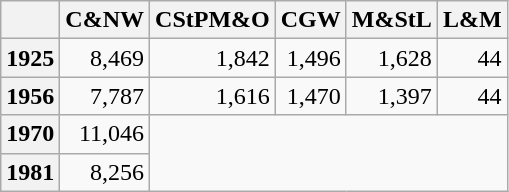<table class="wikitable">
<tr>
<th></th>
<th>C&NW</th>
<th>CStPM&O</th>
<th>CGW</th>
<th>M&StL</th>
<th>L&M</th>
</tr>
<tr align="right">
<th scope="row">1925</th>
<td>8,469</td>
<td>1,842</td>
<td>1,496</td>
<td>1,628</td>
<td>44</td>
</tr>
<tr align="right">
<th scope="row">1956</th>
<td>7,787</td>
<td>1,616</td>
<td>1,470</td>
<td>1,397</td>
<td>44</td>
</tr>
<tr align="right">
<th scope="row">1970</th>
<td>11,046</td>
</tr>
<tr align="right">
<th scope="row">1981</th>
<td>8,256</td>
</tr>
</table>
